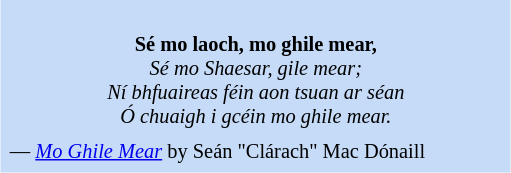<table class="toccolours" style="float: center; margin-left: 2em; margin-right: 1em; font-size: 85%; background:#c6dbf7; color:black; width:25em; max-width: 30%;" cellspacing="5">
<tr>
<td style="text-align: center;"><br><strong>Sé mo laoch, mo ghile mear,<em><br>
</strong>Sé mo Shaesar, gile mear;</em><br>
<em>Ní bhfuaireas féin aon tsuan ar séan</em><br>
<em>Ó chuaigh i gcéin mo ghile mear.</em><br></td>
</tr>
<tr>
<td style="text-align: left;">— <em><a href='#'>Mo Ghile Mear</a></em> by Seán "Clárach" Mac Dónaill</td>
</tr>
</table>
